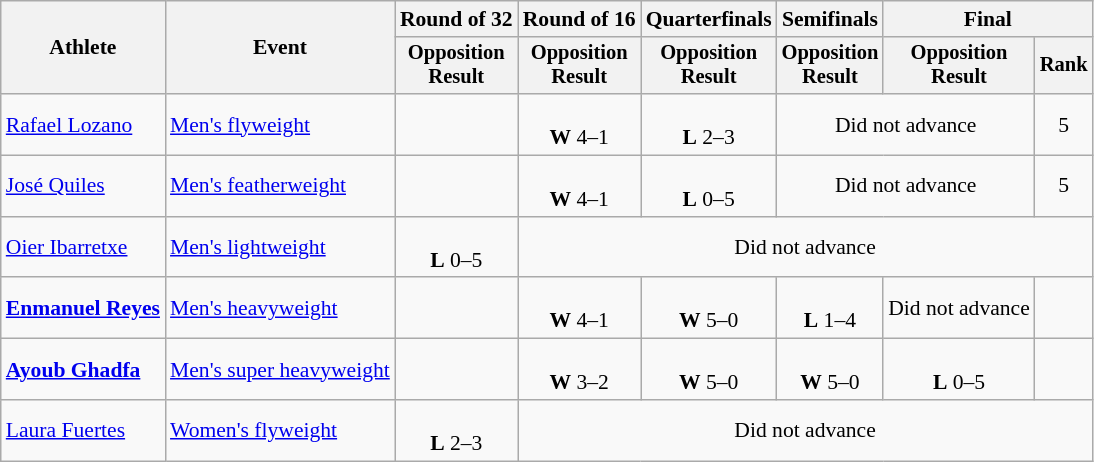<table class="wikitable" style="font-size:90%">
<tr>
<th rowspan="2">Athlete</th>
<th rowspan="2">Event</th>
<th>Round of 32</th>
<th>Round of 16</th>
<th>Quarterfinals</th>
<th>Semifinals</th>
<th colspan=2>Final</th>
</tr>
<tr style="font-size:95%">
<th>Opposition<br>Result</th>
<th>Opposition<br>Result</th>
<th>Opposition<br>Result</th>
<th>Opposition<br>Result</th>
<th>Opposition<br>Result</th>
<th>Rank</th>
</tr>
<tr align=center>
<td align=left><a href='#'>Rafael Lozano</a></td>
<td align=left><a href='#'>Men's flyweight</a></td>
<td></td>
<td><br><strong>W</strong> 4–1</td>
<td><br><strong>L</strong> 2–3</td>
<td colspan=2>Did not advance</td>
<td>5</td>
</tr>
<tr align=center>
<td align=left><a href='#'>José Quiles</a></td>
<td align=left><a href='#'>Men's featherweight</a></td>
<td></td>
<td><br><strong>W</strong> 4–1</td>
<td><br><strong>L</strong> 0–5</td>
<td colspan=2>Did not advance</td>
<td>5</td>
</tr>
<tr align=center>
<td align=left><a href='#'>Oier Ibarretxe</a></td>
<td align=left><a href='#'>Men's lightweight</a></td>
<td><br><strong>L</strong> 0–5</td>
<td colspan=5>Did not advance</td>
</tr>
<tr align=center>
<td align=left><strong><a href='#'>Enmanuel Reyes</a></strong></td>
<td align=left><a href='#'>Men's heavyweight</a></td>
<td></td>
<td><br><strong>W</strong> 4–1</td>
<td><br><strong>W</strong> 5–0</td>
<td><br><strong>L</strong> 1–4</td>
<td>Did not advance</td>
<td></td>
</tr>
<tr align=center>
<td align=left><strong><a href='#'>Ayoub Ghadfa</a></strong></td>
<td align=left><a href='#'>Men's super heavyweight</a></td>
<td></td>
<td><br><strong>W</strong> 3–2</td>
<td><br><strong>W</strong> 5–0</td>
<td><br><strong>W</strong> 5–0</td>
<td><br><strong>L</strong> 0–5</td>
<td></td>
</tr>
<tr align=center>
<td align=left><a href='#'>Laura Fuertes</a></td>
<td align=left><a href='#'>Women's flyweight</a></td>
<td><br><strong>L</strong> 2–3</td>
<td colspan=5>Did not advance</td>
</tr>
</table>
